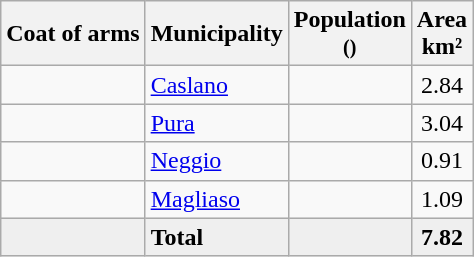<table class="wikitable">
<tr>
<th>Coat of arms</th>
<th>Municipality</th>
<th>Population<br><small>()</small></th>
<th>Area <br>km²</th>
</tr>
<tr>
<td></td>
<td><a href='#'>Caslano</a></td>
<td align="center"></td>
<td align="center">2.84</td>
</tr>
<tr>
<td></td>
<td><a href='#'>Pura</a></td>
<td align="center"></td>
<td align="center">3.04</td>
</tr>
<tr>
<td></td>
<td><a href='#'>Neggio</a></td>
<td align="center"></td>
<td align="center">0.91</td>
</tr>
<tr>
<td></td>
<td><a href='#'>Magliaso</a></td>
<td align="center"></td>
<td align="center">1.09</td>
</tr>
<tr>
<td bgcolor="#EFEFEF"></td>
<td bgcolor="#EFEFEF"><strong>Total</strong></td>
<td bgcolor="#EFEFEF" align="center"></td>
<td bgcolor="#EFEFEF" align="center"><strong>7.82</strong></td>
</tr>
</table>
